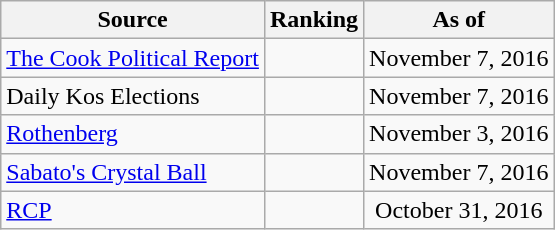<table class="wikitable" style="text-align:center">
<tr>
<th>Source</th>
<th>Ranking</th>
<th>As of</th>
</tr>
<tr>
<td align=left><a href='#'>The Cook Political Report</a></td>
<td></td>
<td>November 7, 2016</td>
</tr>
<tr>
<td align=left>Daily Kos Elections</td>
<td></td>
<td>November 7, 2016</td>
</tr>
<tr>
<td align=left><a href='#'>Rothenberg</a></td>
<td></td>
<td>November 3, 2016</td>
</tr>
<tr>
<td align=left><a href='#'>Sabato's Crystal Ball</a></td>
<td></td>
<td>November 7, 2016</td>
</tr>
<tr>
<td align="left"><a href='#'>RCP</a></td>
<td></td>
<td>October 31, 2016</td>
</tr>
</table>
